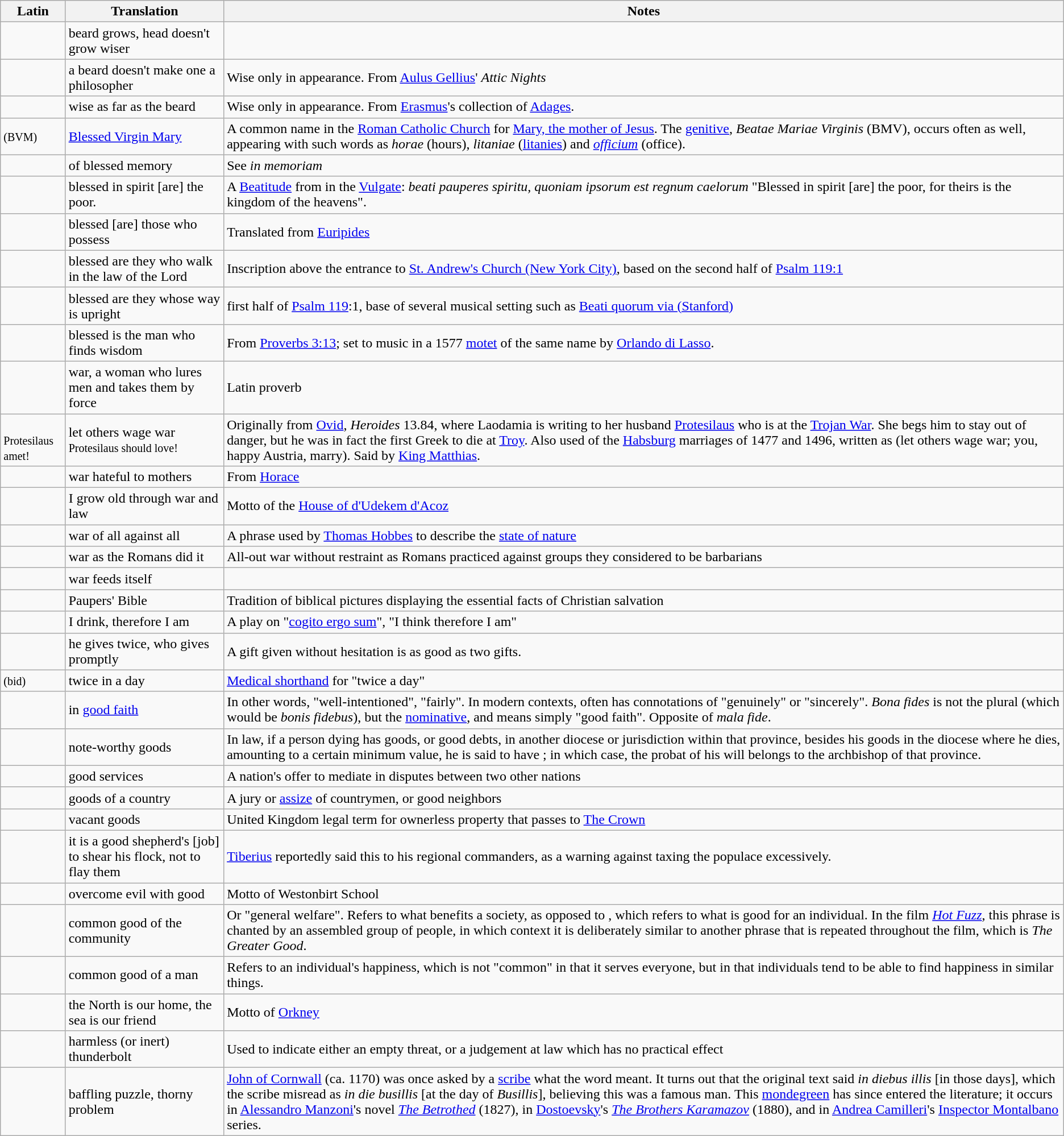<table class="wikitable">
<tr>
<th>Latin</th>
<th>Translation</th>
<th>Notes</th>
</tr>
<tr>
<td></td>
<td>beard grows, head doesn't grow wiser</td>
<td></td>
</tr>
<tr>
<td></td>
<td>a beard doesn't make one a philosopher</td>
<td>Wise only in appearance. From <a href='#'>Aulus Gellius</a>' <em>Attic Nights</em></td>
</tr>
<tr>
<td></td>
<td>wise as far as the beard</td>
<td>Wise only in appearance. From <a href='#'>Erasmus</a>'s collection of <a href='#'>Adages</a>.</td>
</tr>
<tr>
<td> <small>(BVM)</small></td>
<td><a href='#'>Blessed Virgin Mary</a></td>
<td>A common name in the <a href='#'>Roman Catholic Church</a> for <a href='#'>Mary, the mother of Jesus</a>. The <a href='#'>genitive</a>, <em>Beatae Mariae Virginis</em> (BMV), occurs often as well, appearing with such words as <em>horae</em> (hours), <em>litaniae</em> (<a href='#'>litanies</a>) and <em><a href='#'>officium</a></em> (office).</td>
</tr>
<tr>
<td></td>
<td>of blessed memory</td>
<td>See <em>in memoriam</em></td>
</tr>
<tr>
<td></td>
<td>blessed in spirit [are] the poor.</td>
<td>A <a href='#'>Beatitude</a> from  in the <a href='#'>Vulgate</a>: <em>beati pauperes spiritu, quoniam ipsorum est regnum caelorum</em> "Blessed in spirit [are] the poor, for theirs is the kingdom of the heavens".</td>
</tr>
<tr>
<td></td>
<td>blessed [are] those who possess</td>
<td>Translated from <a href='#'>Euripides</a></td>
</tr>
<tr>
<td></td>
<td>blessed are they who walk in the law of the Lord</td>
<td>Inscription above the entrance to <a href='#'>St. Andrew's Church (New York City)</a>, based on the second half of <a href='#'>Psalm 119:1</a></td>
</tr>
<tr>
<td></td>
<td>blessed are they whose way is upright</td>
<td>first half of <a href='#'>Psalm 119</a>:1, base of several musical setting such as <a href='#'>Beati quorum via (Stanford)</a></td>
</tr>
<tr>
<td></td>
<td>blessed is the man who finds wisdom</td>
<td>From <a href='#'>Proverbs 3:13</a>; set to music in a 1577 <a href='#'>motet</a> of the same name by <a href='#'>Orlando di Lasso</a>.</td>
</tr>
<tr>
<td></td>
<td>war, a woman who lures men and takes them by force</td>
<td>Latin proverb</td>
</tr>
<tr>
<td><br><small>Protesilaus amet!</small></td>
<td>let others wage war<br><small>Protesilaus should love!</small></td>
<td>Originally from <a href='#'>Ovid</a>, <em>Heroides</em> 13.84, where Laodamia is writing to her husband <a href='#'>Protesilaus</a> who is at the <a href='#'>Trojan War</a>. She begs him to stay out of danger, but he was in fact the first Greek to die at <a href='#'>Troy</a>. Also used of the <a href='#'>Habsburg</a> marriages of 1477 and 1496, written as  (let others wage war; you, happy Austria, marry). Said by <a href='#'>King Matthias</a>.</td>
</tr>
<tr>
<td></td>
<td>war hateful to mothers</td>
<td>From <a href='#'>Horace</a></td>
</tr>
<tr>
<td></td>
<td>I grow old through war and law</td>
<td>Motto of the <a href='#'>House of d'Udekem d'Acoz</a></td>
</tr>
<tr>
<td></td>
<td>war of all against all</td>
<td>A phrase used by <a href='#'>Thomas Hobbes</a> to describe the <a href='#'>state of nature</a></td>
</tr>
<tr>
<td></td>
<td>war as the Romans did it</td>
<td>All-out war without restraint as Romans practiced against groups they considered to be barbarians</td>
</tr>
<tr>
<td></td>
<td>war feeds itself</td>
<td></td>
</tr>
<tr>
<td></td>
<td>Paupers' Bible</td>
<td>Tradition of biblical pictures displaying the essential facts of Christian salvation</td>
</tr>
<tr>
<td></td>
<td>I drink, therefore I am</td>
<td>A play on "<a href='#'>cogito ergo sum</a>", "I think therefore I am"</td>
</tr>
<tr>
<td></td>
<td>he gives twice, who gives promptly</td>
<td>A gift given without hesitation is as good as two gifts.</td>
</tr>
<tr>
<td> <small>(bid)</small></td>
<td>twice in a day</td>
<td><a href='#'>Medical shorthand</a> for "twice a day"</td>
</tr>
<tr>
<td></td>
<td>in <a href='#'>good faith</a></td>
<td>In other words, "well-intentioned", "fairly". In modern contexts, often has connotations of "genuinely" or "sincerely". <em>Bona fides</em> is not the plural (which would be <em>bonis fidebus</em>), but the <a href='#'>nominative</a>, and means simply "good faith". Opposite of <em>mala fide</em>.</td>
</tr>
<tr>
<td></td>
<td>note-worthy goods</td>
<td>In law, if a person dying has goods, or good debts, in another diocese or jurisdiction within that province, besides his goods in the diocese where he dies, amounting to a certain minimum value, he is said to have ; in which case, the probat of his will belongs to the archbishop of that province.</td>
</tr>
<tr>
<td></td>
<td>good services</td>
<td>A nation's offer to mediate in disputes between two other nations</td>
</tr>
<tr>
<td></td>
<td>goods of a country</td>
<td>A jury or <a href='#'>assize</a> of countrymen, or good neighbors</td>
</tr>
<tr>
<td></td>
<td>vacant goods</td>
<td>United Kingdom legal term for ownerless property that passes to <a href='#'>The Crown</a></td>
</tr>
<tr>
<td></td>
<td>it is a good shepherd's [job] to shear his flock, not to flay them</td>
<td><a href='#'>Tiberius</a> reportedly said this to his regional commanders, as a warning against taxing the populace excessively.</td>
</tr>
<tr>
<td></td>
<td>overcome evil with good</td>
<td>Motto of Westonbirt School</td>
</tr>
<tr>
<td></td>
<td>common good of the community</td>
<td>Or "general welfare". Refers to what benefits a society, as opposed to , which refers to what is good for an individual. In the film <em><a href='#'>Hot Fuzz</a></em>, this phrase is chanted by an assembled group of people, in which context it is deliberately similar to another phrase that is repeated throughout the film, which is <em>The Greater Good</em>.</td>
</tr>
<tr>
<td></td>
<td>common good of a man</td>
<td>Refers to an individual's happiness, which is not "common" in that it serves everyone, but in that individuals tend to be able to find happiness in similar things.</td>
</tr>
<tr>
<td></td>
<td>the North is our home, the sea is our friend</td>
<td>Motto of <a href='#'>Orkney</a></td>
</tr>
<tr>
<td></td>
<td>harmless (or inert) thunderbolt</td>
<td>Used to indicate either an empty threat, or a judgement at law which has no practical effect</td>
</tr>
<tr>
<td></td>
<td>baffling puzzle, thorny problem</td>
<td><a href='#'>John of Cornwall</a> (ca. 1170) was once asked by a <a href='#'>scribe</a> what the word meant. It turns out that the original text said <em>in diebus illis</em> [in those days], which the scribe misread as <em>in die busillis</em> [at the day of <em>Busillis</em>], believing this was a famous man. This <a href='#'>mondegreen</a> has since entered the literature; it occurs in <a href='#'>Alessandro Manzoni</a>'s novel <em><a href='#'>The Betrothed</a></em> (1827), in <a href='#'>Dostoevsky</a>'s <em><a href='#'>The Brothers Karamazov</a></em> (1880), and in <a href='#'>Andrea Camilleri</a>'s <a href='#'>Inspector Montalbano</a> series.</td>
</tr>
</table>
